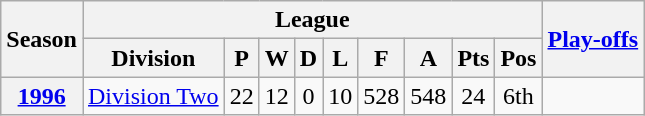<table class="wikitable" style="text-align: center">
<tr>
<th rowspan="2" scope="col">Season</th>
<th colspan="9" scope="col">League</th>
<th rowspan="2" scope="col"><a href='#'>Play-offs</a></th>
</tr>
<tr>
<th scope="col">Division</th>
<th scope="col">P</th>
<th scope="col">W</th>
<th scope="col">D</th>
<th scope="col">L</th>
<th scope="col">F</th>
<th scope="col">A</th>
<th scope="col">Pts</th>
<th scope="col">Pos</th>
</tr>
<tr>
<th scope="row"><a href='#'>1996</a></th>
<td><a href='#'>Division Two</a></td>
<td>22</td>
<td>12</td>
<td>0</td>
<td>10</td>
<td>528</td>
<td>548</td>
<td>24</td>
<td>6th</td>
<td></td>
</tr>
</table>
